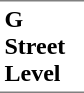<table border=0 cellspacing=0 cellpadding=3>
<tr>
<td style="border-bottom:solid 1px gray;border-top:solid 1px gray;" width=50 valign=top><strong>G<br>Street Level</strong></td>
</tr>
</table>
